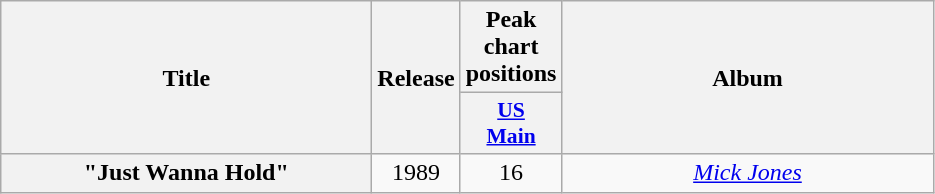<table class="wikitable plainrowheaders" style="text-align:center;">
<tr>
<th scope="col" rowspan="2" style="width:15em;">Title</th>
<th scope="col" rowspan="2" style="width:0.5em;">Release</th>
<th colspan="1" scope="col">Peak chart positions</th>
<th scope="col" rowspan="2" style="width:15em;"><br>Album<br><br></th>
</tr>
<tr>
<th scope="col" style="width:2.9em;font-size:90%;"><a href='#'>US<br>Main</a></th>
</tr>
<tr>
<th scope="row">"Just Wanna Hold"</th>
<td>1989</td>
<td>16</td>
<td><em><a href='#'>Mick Jones</a></em></td>
</tr>
</table>
